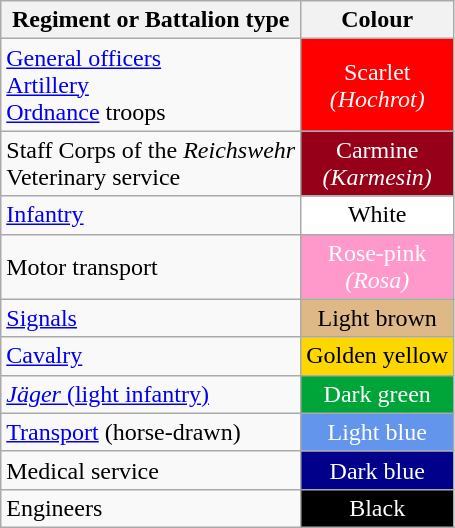<table class="wikitable">
<tr>
<th>Regiment or Battalion type</th>
<th>Colour</th>
</tr>
<tr>
<td><a href='#'>General officers</a><br><a href='#'>Artillery</a><br><a href='#'>Ordnance</a> troops</td>
<td align="center" style="background:red; color:white;">Scarlet<br><em>(Hochrot)</em></td>
</tr>
<tr>
<td>Staff Corps of the <em>Reichswehr</em><br>Veterinary service</td>
<td align="center" style="background:#960018; color:white;">Carmine<br><em>(Karmesin)</em></td>
</tr>
<tr>
<td><a href='#'>Infantry</a></td>
<td align="center" style="background:white;">White</td>
</tr>
<tr>
<td>Motor transport</td>
<td align="center" style="background:#FF99CC; color:white;">Rose-pink<br><em>(Rosa)</em></td>
</tr>
<tr>
<td><a href='#'>Signals</a></td>
<td align = "center" style = "background:burlywood;">Light brown</td>
</tr>
<tr>
<td><a href='#'>Cavalry</a></td>
<td align="center" style="background:#FFD700;">Golden yellow</td>
</tr>
<tr>
<td><a href='#'><em>Jäger</em> (light infantry)</a></td>
<td align="center" style="background:#00a53a; color:white;">Dark green</td>
</tr>
<tr>
<td><a href='#'>Transport</a> (horse-drawn)</td>
<td align="center" style = "background:cornflowerblue; color:white;">Light blue</td>
</tr>
<tr>
<td>Medical service</td>
<td align ="center" style ="background:darkblue; color:white;">Dark blue</td>
</tr>
<tr>
<td>Engineers</td>
<td align = "center" style ="background:black; color:white;">Black</td>
</tr>
</table>
